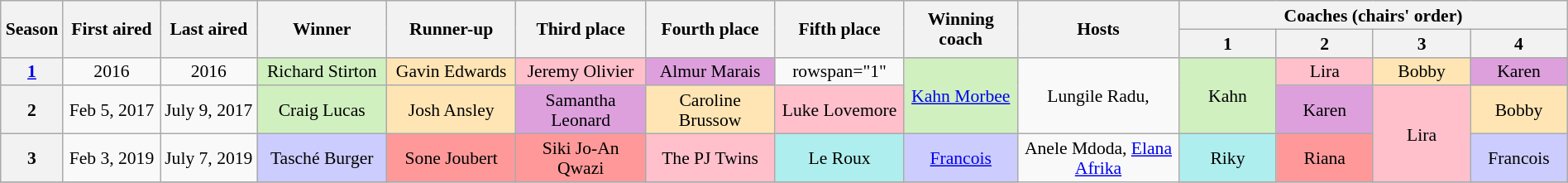<table class="wikitable" style="text-align:center; font-size:90%; line-height:16px;" width="100%">
<tr>
<th width="3%" rowspan="2" scope="col">Season</th>
<th scope="col" rowspan="2" width="06%">First aired</th>
<th scope="col" rowspan="2" width="06%">Last aired</th>
<th scope="col" rowspan="2" width="08%">Winner</th>
<th scope="col" rowspan="2" width="08%">Runner-up</th>
<th scope="col" rowspan="2" width="08%">Third place</th>
<th scope="col" rowspan="2" width="08%">Fourth place</th>
<th scope="col" rowspan="2" width="08%">Fifth place</th>
<th scope="col" rowspan="2" width="07%">Winning coach</th>
<th scope="col" colspan="1" rowspan="2" width="10%">Hosts</th>
<th scope="col" colspan="4" width="25%">Coaches (chairs' order)</th>
</tr>
<tr>
<th width="6%">1</th>
<th width="6%">2</th>
<th width="6%">3</th>
<th width="6%">4</th>
</tr>
<tr>
<th scope="row" rowspan="1"><a href='#'>1</a></th>
<td rowspan="1"> 2016</td>
<td rowspan="1"> 2016</td>
<td rowspan="1" style="background:#d0f0c0;">Richard Stirton</td>
<td rowspan="1" style="background:#ffe5b4;">Gavin Edwards</td>
<td style="background:Pink">Jeremy Olivier</td>
<td style="background:#dda0dd;">Almur Marais</td>
<td>rowspan="1" </td>
<td rowspan="2" style="background:#d0f0c0;"><a href='#'>Kahn Morbee</a></td>
<td rowspan="2">Lungile Radu, </td>
<td rowspan="2" style="background:#d0f0c0;">Kahn</td>
<td rowspan="1" style="background:pink;">Lira</td>
<td rowspan="1" style="background:#ffe5b4;">Bobby</td>
<td style="background:#dda0dd;">Karen</td>
</tr>
<tr>
<th scope="row" rowspan="1">2</th>
<td rowspan="1">Feb 5, 2017</td>
<td rowspan="1">July 9, 2017</td>
<td rowspan="1" style="background:#d0f0c0;">Craig Lucas</td>
<td rowspan="1" style="background:#ffe5b4;">Josh Ansley</td>
<td style="background:#dda0dd;">Samantha Leonard</td>
<td style="background:#ffe5b4;">Caroline Brussow</td>
<td style="background:Pink">Luke Lovemore</td>
<td style="background:#dda0dd;">Karen</td>
<td rowspan="2" style="background:pink;">Lira</td>
<td rowspan="1" style="background:#ffe5b4;">Bobby</td>
</tr>
<tr>
<th scope="row">3</th>
<td>Feb 3, 2019</td>
<td>July 7, 2019</td>
<td style="background:#ccf;">Tasché Burger</td>
<td style="background:#ff9999;">Sone Joubert</td>
<td style="background:#ff9999;">Siki Jo-An Qwazi</td>
<td style="background:pink;">The PJ Twins</td>
<td bgcolor=#afeeee> Le Roux</td>
<td style="background:#ccf;"><a href='#'>Francois </a></td>
<td rowspan="7">Anele Mdoda, <a href='#'>Elana Afrika</a></td>
<td style="background:#afeeee;">Riky</td>
<td style="background:#ff9999;">Riana</td>
<td style="background:#ccf;">Francois</td>
</tr>
<tr>
</tr>
</table>
